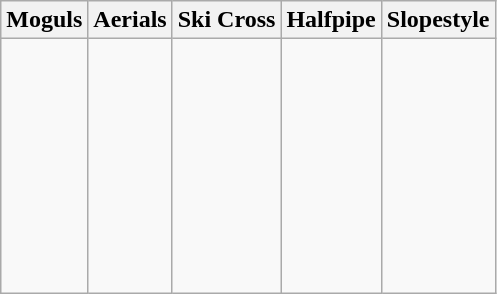<table class="wikitable">
<tr>
<th>Moguls</th>
<th>Aerials</th>
<th>Ski Cross</th>
<th>Halfpipe</th>
<th>Slopestyle</th>
</tr>
<tr>
<td valign="top"><strong></strong><br><br><br><br><br><br><br><br><br></td>
<td valign="top"><strong></strong><br><strong></strong><br><s></s><br><s></s><br><strong></strong></td>
<td valign="top"><strong></strong><br><s></s><br><s></s><br><strong></strong><br><s></s><br><strong></strong><br><s><br><br><br></s></td>
<td valign="top"><s><br></s><br><strong></strong><br><strong></strong><br><s><br><br></s><br><strong></strong><br><br></td>
<td valign="top"><strong></strong><br><strong></strong><br><br><br><br><br><br><br><br></td>
</tr>
</table>
